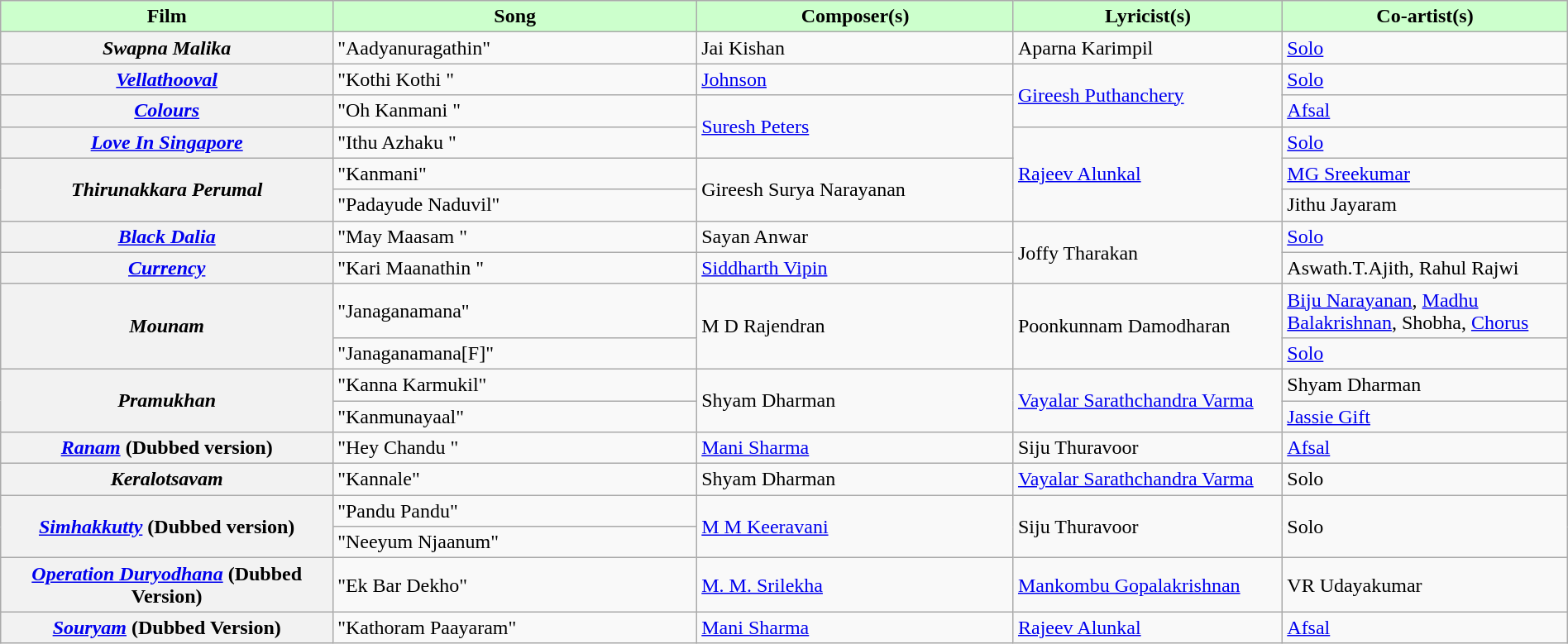<table class="wikitable plainrowheaders" width="100%" textcolor:#000;">
<tr style="background:#cfc; text-align:center;">
<td scope="col" width=21%><strong>Film</strong></td>
<td scope="col" width=23%><strong>Song</strong></td>
<td scope="col" width=20%><strong>Composer(s)</strong></td>
<td scope="col" width=17%><strong>Lyricist(s)</strong></td>
<td scope="col" width=18%><strong>Co-artist(s)</strong></td>
</tr>
<tr>
<th scope="row"><em>Swapna Malika</em></th>
<td>"Aadyanuragathin"</td>
<td>Jai Kishan</td>
<td>Aparna Karimpil</td>
<td><a href='#'>Solo</a></td>
</tr>
<tr>
<th scope="row"><em><a href='#'>Vellathooval</a></em></th>
<td>"Kothi Kothi "</td>
<td><a href='#'>Johnson</a></td>
<td rowspan="2"><a href='#'>Gireesh Puthanchery</a></td>
<td><a href='#'>Solo</a></td>
</tr>
<tr>
<th scope="row"><em><a href='#'>Colours</a></em></th>
<td>"Oh Kanmani "</td>
<td rowspan="2"><a href='#'>Suresh Peters</a></td>
<td><a href='#'>Afsal</a></td>
</tr>
<tr>
<th scope="row"><em><a href='#'>Love In Singapore</a></em></th>
<td>"Ithu Azhaku "</td>
<td rowspan="3"><a href='#'>Rajeev Alunkal</a></td>
<td><a href='#'>Solo</a></td>
</tr>
<tr>
<th scope="row" rowspan="2"><em>Thirunakkara Perumal</em></th>
<td>"Kanmani"</td>
<td rowspan="2">Gireesh Surya Narayanan</td>
<td><a href='#'>MG Sreekumar</a></td>
</tr>
<tr>
<td>"Padayude Naduvil"</td>
<td>Jithu Jayaram</td>
</tr>
<tr>
<th scope="row"><em><a href='#'>Black Dalia</a></em></th>
<td>"May Maasam "</td>
<td>Sayan Anwar</td>
<td rowspan="2">Joffy Tharakan</td>
<td><a href='#'>Solo</a></td>
</tr>
<tr>
<th scope="row"><em><a href='#'>Currency</a></em></th>
<td>"Kari Maanathin "</td>
<td><a href='#'>Siddharth Vipin</a></td>
<td>Aswath.T.Ajith, Rahul Rajwi</td>
</tr>
<tr>
<th scope="row" rowspan="2"><em>Mounam</em></th>
<td>"Janaganamana"</td>
<td rowspan="2">M D Rajendran</td>
<td rowspan="2">Poonkunnam Damodharan</td>
<td><a href='#'>Biju Narayanan</a>, <a href='#'>Madhu Balakrishnan</a>, Shobha, <a href='#'>Chorus</a></td>
</tr>
<tr>
<td>"Janaganamana[F]"</td>
<td><a href='#'>Solo</a></td>
</tr>
<tr>
<th scope="row" rowspan="2"><em>Pramukhan</em></th>
<td>"Kanna Karmukil"</td>
<td rowspan="2">Shyam Dharman</td>
<td rowspan="2"><a href='#'>Vayalar Sarathchandra Varma</a></td>
<td>Shyam Dharman</td>
</tr>
<tr>
<td>"Kanmunayaal"</td>
<td><a href='#'>Jassie Gift</a></td>
</tr>
<tr>
<th scope="row"><em><a href='#'>Ranam</a></em> (Dubbed version)</th>
<td>"Hey Chandu "</td>
<td><a href='#'>Mani Sharma</a></td>
<td>Siju Thuravoor</td>
<td><a href='#'>Afsal</a></td>
</tr>
<tr>
<th scope="row"><em>Keralotsavam</em></th>
<td>"Kannale"</td>
<td>Shyam Dharman</td>
<td><a href='#'>Vayalar Sarathchandra Varma</a></td>
<td>Solo</td>
</tr>
<tr>
<th scope="row" rowspan="2"><em><a href='#'>Simhakkutty</a></em> (Dubbed version)</th>
<td>"Pandu Pandu"</td>
<td rowspan="2"><a href='#'>M M Keeravani</a></td>
<td rowspan="2">Siju Thuravoor</td>
<td rowspan="2">Solo</td>
</tr>
<tr>
<td>"Neeyum Njaanum"</td>
</tr>
<tr>
<th scope="row"><em><a href='#'>Operation Duryodhana</a></em> (Dubbed Version)</th>
<td>"Ek Bar Dekho"</td>
<td><a href='#'>M. M. Srilekha</a></td>
<td><a href='#'>Mankombu Gopalakrishnan</a></td>
<td>VR Udayakumar</td>
</tr>
<tr>
<th scope="row"><em><a href='#'>Souryam</a></em> (Dubbed Version)</th>
<td>"Kathoram Paayaram"</td>
<td><a href='#'>Mani Sharma</a></td>
<td><a href='#'>Rajeev Alunkal</a></td>
<td><a href='#'>Afsal</a></td>
</tr>
</table>
